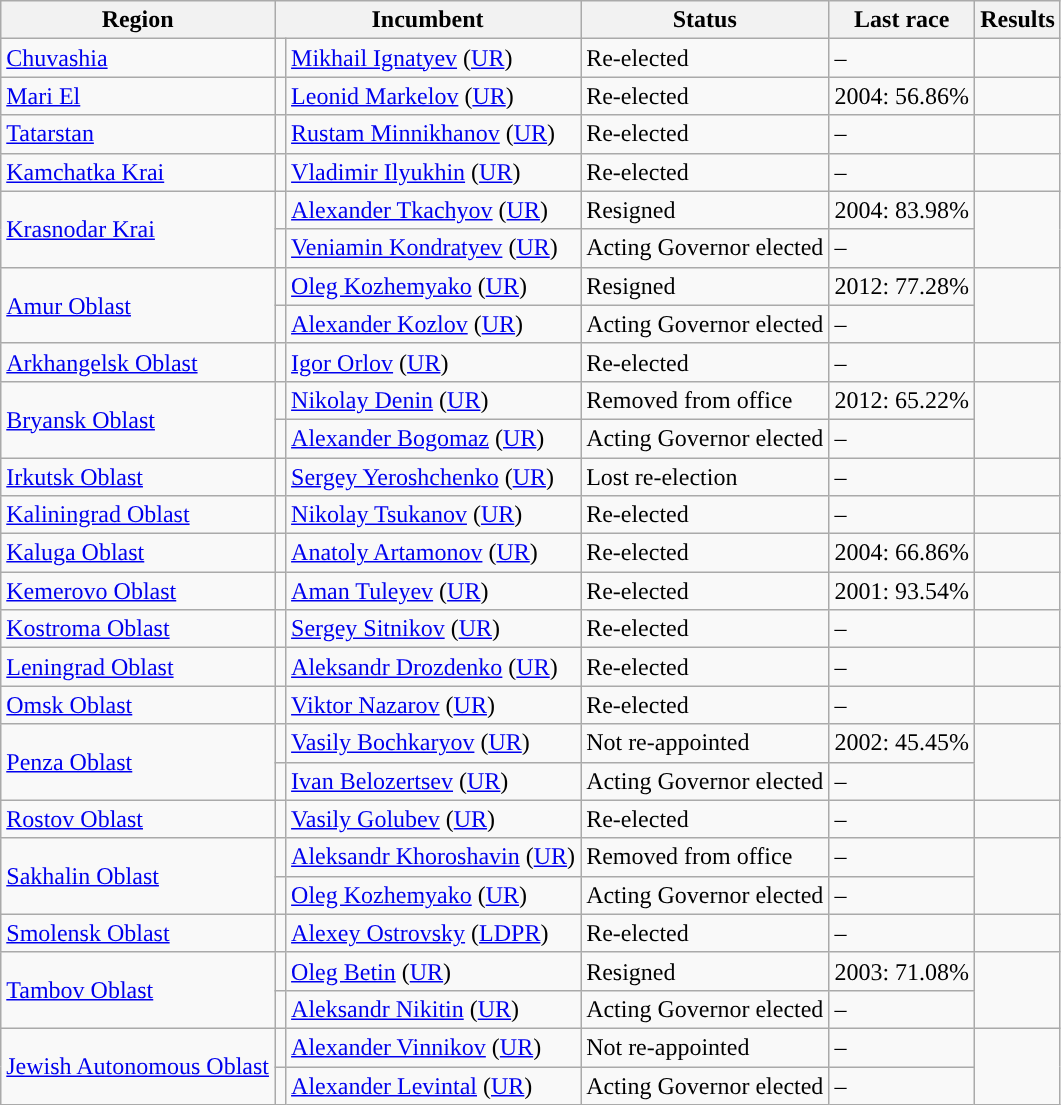<table class="wikitable">
<tr>
<th>Region</th>
<th colspan=2>Incumbent</th>
<th>Status</th>
<th>Last race</th>
<th>Results</th>
</tr>
<tr>
<td><a href='#'>Chuvashia</a></td>
<td style="background-color:"></td>
<td><a href='#'>Mikhail Ignatyev</a> (<a href='#'>UR</a>)</td>
<td>Re-elected</td>
<td>–</td>
<td nowrap></td>
</tr>
<tr>
<td><a href='#'>Mari El</a></td>
<td style="background-color:"></td>
<td><a href='#'>Leonid Markelov</a> (<a href='#'>UR</a>)</td>
<td>Re-elected</td>
<td>2004: 56.86%</td>
<td nowrap></td>
</tr>
<tr>
<td><a href='#'>Tatarstan</a></td>
<td style="background-color:"></td>
<td><a href='#'>Rustam Minnikhanov</a> (<a href='#'>UR</a>)</td>
<td>Re-elected</td>
<td>–</td>
<td nowrap></td>
</tr>
<tr>
<td><a href='#'>Kamchatka Krai</a></td>
<td style="background-color:"></td>
<td><a href='#'>Vladimir Ilyukhin</a> (<a href='#'>UR</a>)</td>
<td>Re-elected</td>
<td>–</td>
<td nowrap></td>
</tr>
<tr>
<td rowspan=2><a href='#'>Krasnodar Krai</a></td>
<td style="background-color:"></td>
<td><a href='#'>Alexander Tkachyov</a> (<a href='#'>UR</a>)</td>
<td>Resigned</td>
<td>2004: 83.98%</td>
<td rowspan=2></td>
</tr>
<tr>
<td style="background-color:"></td>
<td><a href='#'>Veniamin Kondratyev</a> (<a href='#'>UR</a>)</td>
<td>Acting Governor elected</td>
<td>–</td>
</tr>
<tr>
<td rowspan=2><a href='#'>Amur Oblast</a></td>
<td style="background-color:"></td>
<td><a href='#'>Oleg Kozhemyako</a> (<a href='#'>UR</a>)</td>
<td>Resigned</td>
<td>2012: 77.28%</td>
<td rowspan=2></td>
</tr>
<tr>
<td style="background-color:"></td>
<td><a href='#'>Alexander Kozlov</a> (<a href='#'>UR</a>)</td>
<td>Acting Governor elected</td>
<td>–</td>
</tr>
<tr>
<td><a href='#'>Arkhangelsk Oblast</a></td>
<td style="background-color:"></td>
<td><a href='#'>Igor Orlov</a> (<a href='#'>UR</a>)</td>
<td>Re-elected</td>
<td>–</td>
<td nowrap></td>
</tr>
<tr>
<td rowspan=2><a href='#'>Bryansk Oblast</a></td>
<td style="background-color:"></td>
<td><a href='#'>Nikolay Denin</a> (<a href='#'>UR</a>)</td>
<td>Removed from office</td>
<td>2012: 65.22%</td>
<td rowspan=2></td>
</tr>
<tr>
<td style="background-color:"></td>
<td><a href='#'>Alexander Bogomaz</a> (<a href='#'>UR</a>)</td>
<td>Acting Governor elected</td>
<td>–</td>
</tr>
<tr>
<td><a href='#'>Irkutsk Oblast</a></td>
<td style="background-color:"></td>
<td><a href='#'>Sergey Yeroshchenko</a> (<a href='#'>UR</a>)</td>
<td>Lost re-election</td>
<td>–</td>
<td nowrap></td>
</tr>
<tr>
<td><a href='#'>Kaliningrad Oblast</a></td>
<td style="background-color:"></td>
<td><a href='#'>Nikolay Tsukanov</a> (<a href='#'>UR</a>)</td>
<td>Re-elected</td>
<td>–</td>
<td nowrap></td>
</tr>
<tr>
<td><a href='#'>Kaluga Oblast</a></td>
<td style="background-color:"></td>
<td><a href='#'>Anatoly Artamonov</a> (<a href='#'>UR</a>)</td>
<td>Re-elected</td>
<td>2004: 66.86%</td>
<td nowrap></td>
</tr>
<tr>
<td><a href='#'>Kemerovo Oblast</a></td>
<td style="background-color:"></td>
<td><a href='#'>Aman Tuleyev</a> (<a href='#'>UR</a>)</td>
<td>Re-elected</td>
<td>2001: 93.54%</td>
<td nowrap></td>
</tr>
<tr>
<td><a href='#'>Kostroma Oblast</a></td>
<td style="background-color:"></td>
<td><a href='#'>Sergey Sitnikov</a> (<a href='#'>UR</a>)</td>
<td>Re-elected</td>
<td>–</td>
<td nowrap></td>
</tr>
<tr>
<td><a href='#'>Leningrad Oblast</a></td>
<td style="background-color:"></td>
<td><a href='#'>Aleksandr Drozdenko</a> (<a href='#'>UR</a>)</td>
<td>Re-elected</td>
<td>–</td>
<td nowrap></td>
</tr>
<tr>
<td><a href='#'>Omsk Oblast</a></td>
<td style="background-color:"></td>
<td><a href='#'>Viktor Nazarov</a> (<a href='#'>UR</a>)</td>
<td>Re-elected</td>
<td>–</td>
<td nowrap></td>
</tr>
<tr>
<td rowspan=2><a href='#'>Penza Oblast</a></td>
<td style="background-color:"></td>
<td><a href='#'>Vasily Bochkaryov</a> (<a href='#'>UR</a>)</td>
<td>Not re-appointed</td>
<td>2002: 45.45%</td>
<td rowspan=2></td>
</tr>
<tr>
<td style="background-color:"></td>
<td><a href='#'>Ivan Belozertsev</a> (<a href='#'>UR</a>)</td>
<td>Acting Governor elected</td>
<td>–</td>
</tr>
<tr>
<td><a href='#'>Rostov Oblast</a></td>
<td style="background-color:"></td>
<td><a href='#'>Vasily Golubev</a> (<a href='#'>UR</a>)</td>
<td>Re-elected</td>
<td>–</td>
<td nowrap></td>
</tr>
<tr>
<td rowspan=2><a href='#'>Sakhalin Oblast</a></td>
<td style="background-color:"></td>
<td><a href='#'>Aleksandr Khoroshavin</a> (<a href='#'>UR</a>)</td>
<td>Removed from office</td>
<td>–</td>
<td rowspan=2></td>
</tr>
<tr>
<td style="background-color:"></td>
<td><a href='#'>Oleg Kozhemyako</a> (<a href='#'>UR</a>)</td>
<td>Acting Governor elected</td>
<td>–</td>
</tr>
<tr>
<td><a href='#'>Smolensk Oblast</a></td>
<td style="background-color:"></td>
<td><a href='#'>Alexey Ostrovsky</a> (<a href='#'>LDPR</a>)</td>
<td>Re-elected</td>
<td>–</td>
<td nowrap></td>
</tr>
<tr>
<td rowspan=2><a href='#'>Tambov Oblast</a></td>
<td style="background-color:"></td>
<td><a href='#'>Oleg Betin</a> (<a href='#'>UR</a>)</td>
<td>Resigned</td>
<td>2003: 71.08%</td>
<td rowspan=2></td>
</tr>
<tr>
<td style="background-color:"></td>
<td><a href='#'>Aleksandr Nikitin</a> (<a href='#'>UR</a>)</td>
<td>Acting Governor elected</td>
<td>–</td>
</tr>
<tr>
<td rowspan=2><a href='#'>Jewish Autonomous Oblast</a></td>
<td style="background-color:"></td>
<td><a href='#'>Alexander Vinnikov</a> (<a href='#'>UR</a>)</td>
<td>Not re-appointed</td>
<td>–</td>
<td rowspan=2></td>
</tr>
<tr>
<td style="background-color:"></td>
<td><a href='#'>Alexander Levintal</a> (<a href='#'>UR</a>)</td>
<td>Acting Governor elected</td>
<td>–</td>
</tr>
</table>
